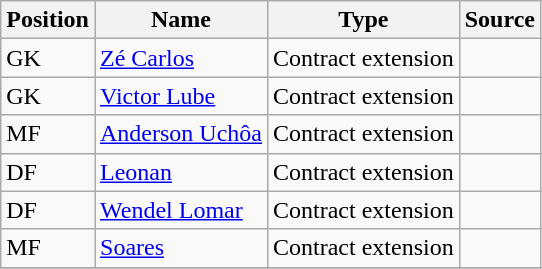<table class="wikitable" style="text-align:"width:100px"; font-size:95%; width:35%;">
<tr>
<th style="background:#00000; color:black; text-align:center;">Position</th>
<th style="background:#00000; color:black; text-align:center;">Name</th>
<th style="background:#00000; color:black; text-align:center;">Type</th>
<th style="background:#00000; color:black; text-align:center;">Source</th>
</tr>
<tr>
<td>GK</td>
<td><a href='#'>Zé Carlos</a></td>
<td>Contract extension</td>
<td></td>
</tr>
<tr>
<td>GK</td>
<td><a href='#'>Victor Lube</a></td>
<td>Contract extension</td>
<td></td>
</tr>
<tr>
<td>MF</td>
<td><a href='#'>Anderson Uchôa</a></td>
<td>Contract extension</td>
<td></td>
</tr>
<tr>
<td>DF</td>
<td><a href='#'>Leonan</a></td>
<td>Contract extension</td>
<td></td>
</tr>
<tr>
<td>DF</td>
<td><a href='#'>Wendel Lomar</a></td>
<td>Contract extension</td>
<td></td>
</tr>
<tr>
<td>MF</td>
<td><a href='#'>Soares</a></td>
<td>Contract extension</td>
<td></td>
</tr>
<tr>
</tr>
</table>
